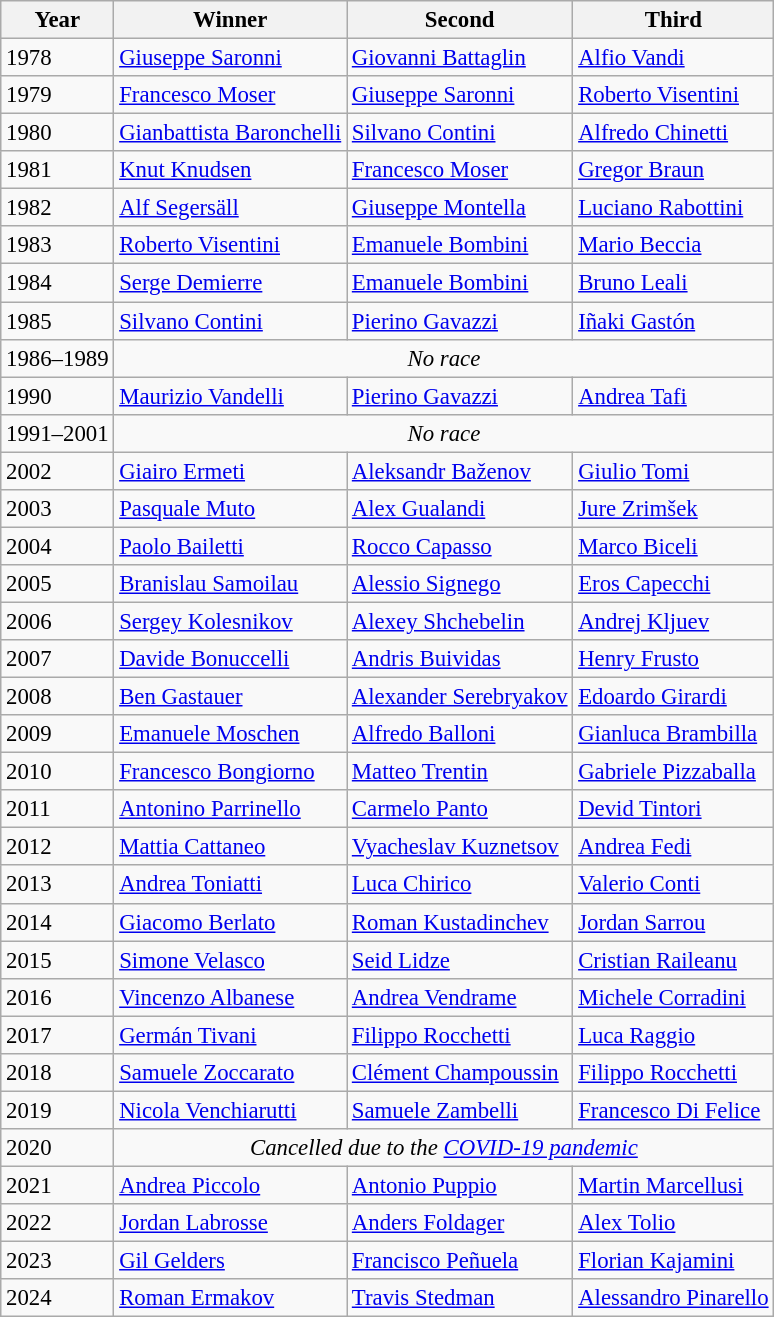<table class="wikitable" style="font-size:95%">
<tr>
<th>Year</th>
<th>Winner</th>
<th>Second</th>
<th>Third</th>
</tr>
<tr>
<td>1978</td>
<td> <a href='#'>Giuseppe Saronni</a></td>
<td> <a href='#'>Giovanni Battaglin</a></td>
<td> <a href='#'>Alfio Vandi</a></td>
</tr>
<tr>
<td>1979</td>
<td> <a href='#'>Francesco Moser</a></td>
<td> <a href='#'>Giuseppe Saronni</a></td>
<td> <a href='#'>Roberto Visentini</a></td>
</tr>
<tr>
<td>1980</td>
<td> <a href='#'>Gianbattista Baronchelli</a></td>
<td> <a href='#'>Silvano Contini</a></td>
<td> <a href='#'>Alfredo Chinetti</a></td>
</tr>
<tr>
<td>1981</td>
<td> <a href='#'>Knut Knudsen</a></td>
<td> <a href='#'>Francesco Moser</a></td>
<td> <a href='#'>Gregor Braun</a></td>
</tr>
<tr>
<td>1982</td>
<td> <a href='#'>Alf Segersäll</a></td>
<td> <a href='#'>Giuseppe Montella</a></td>
<td> <a href='#'>Luciano Rabottini</a></td>
</tr>
<tr>
<td>1983</td>
<td> <a href='#'>Roberto Visentini</a></td>
<td> <a href='#'>Emanuele Bombini</a></td>
<td> <a href='#'>Mario Beccia</a></td>
</tr>
<tr>
<td>1984</td>
<td> <a href='#'>Serge Demierre</a></td>
<td> <a href='#'>Emanuele Bombini</a></td>
<td> <a href='#'>Bruno Leali</a></td>
</tr>
<tr>
<td>1985</td>
<td> <a href='#'>Silvano Contini</a></td>
<td> <a href='#'>Pierino Gavazzi</a></td>
<td> <a href='#'>Iñaki Gastón</a></td>
</tr>
<tr>
<td>1986–1989</td>
<td colspan=3 align=center><em>No race</em></td>
</tr>
<tr>
<td>1990</td>
<td> <a href='#'>Maurizio Vandelli</a></td>
<td> <a href='#'>Pierino Gavazzi</a></td>
<td> <a href='#'>Andrea Tafi</a></td>
</tr>
<tr>
<td>1991–2001</td>
<td colspan=3 align=center><em>No race</em></td>
</tr>
<tr>
<td>2002</td>
<td> <a href='#'>Giairo Ermeti</a></td>
<td> <a href='#'>Aleksandr Baženov</a></td>
<td> <a href='#'>Giulio Tomi</a></td>
</tr>
<tr>
<td>2003</td>
<td> <a href='#'>Pasquale Muto</a></td>
<td> <a href='#'>Alex Gualandi</a></td>
<td> <a href='#'>Jure Zrimšek</a></td>
</tr>
<tr>
<td>2004</td>
<td> <a href='#'>Paolo Bailetti</a></td>
<td> <a href='#'>Rocco Capasso</a></td>
<td> <a href='#'>Marco Biceli</a></td>
</tr>
<tr>
<td>2005</td>
<td> <a href='#'>Branislau Samoilau</a></td>
<td> <a href='#'>Alessio Signego</a></td>
<td> <a href='#'>Eros Capecchi</a></td>
</tr>
<tr>
<td>2006</td>
<td> <a href='#'>Sergey Kolesnikov</a></td>
<td> <a href='#'>Alexey Shchebelin</a></td>
<td> <a href='#'>Andrej Kljuev</a></td>
</tr>
<tr>
<td>2007</td>
<td> <a href='#'>Davide Bonuccelli</a></td>
<td> <a href='#'>Andris Buividas</a></td>
<td> <a href='#'>Henry Frusto</a></td>
</tr>
<tr>
<td>2008</td>
<td> <a href='#'>Ben Gastauer</a></td>
<td> <a href='#'>Alexander Serebryakov</a></td>
<td> <a href='#'>Edoardo Girardi</a></td>
</tr>
<tr>
<td>2009</td>
<td> <a href='#'>Emanuele Moschen</a></td>
<td> <a href='#'>Alfredo Balloni</a></td>
<td> <a href='#'>Gianluca Brambilla</a></td>
</tr>
<tr>
<td>2010</td>
<td> <a href='#'>Francesco Bongiorno</a></td>
<td> <a href='#'>Matteo Trentin</a></td>
<td> <a href='#'>Gabriele Pizzaballa</a></td>
</tr>
<tr>
<td>2011</td>
<td> <a href='#'>Antonino Parrinello</a></td>
<td> <a href='#'>Carmelo Panto</a></td>
<td> <a href='#'>Devid Tintori</a></td>
</tr>
<tr>
<td>2012</td>
<td> <a href='#'>Mattia Cattaneo</a></td>
<td> <a href='#'>Vyacheslav Kuznetsov</a></td>
<td> <a href='#'>Andrea Fedi</a></td>
</tr>
<tr>
<td>2013</td>
<td> <a href='#'>Andrea Toniatti</a></td>
<td> <a href='#'>Luca Chirico</a></td>
<td> <a href='#'>Valerio Conti</a></td>
</tr>
<tr>
<td>2014</td>
<td> <a href='#'>Giacomo Berlato</a></td>
<td> <a href='#'>Roman Kustadinchev</a></td>
<td> <a href='#'>Jordan Sarrou</a></td>
</tr>
<tr>
<td>2015</td>
<td> <a href='#'>Simone Velasco</a></td>
<td> <a href='#'>Seid Lidze</a></td>
<td> <a href='#'>Cristian Raileanu</a></td>
</tr>
<tr>
<td>2016</td>
<td> <a href='#'>Vincenzo Albanese</a></td>
<td> <a href='#'>Andrea Vendrame</a></td>
<td> <a href='#'>Michele Corradini</a></td>
</tr>
<tr>
<td>2017</td>
<td> <a href='#'>Germán Tivani</a></td>
<td> <a href='#'>Filippo Rocchetti</a></td>
<td> <a href='#'>Luca Raggio</a></td>
</tr>
<tr>
<td>2018</td>
<td> <a href='#'>Samuele Zoccarato</a></td>
<td> <a href='#'>Clément Champoussin</a></td>
<td> <a href='#'>Filippo Rocchetti</a></td>
</tr>
<tr>
<td>2019</td>
<td> <a href='#'>Nicola Venchiarutti</a></td>
<td> <a href='#'>Samuele Zambelli</a></td>
<td> <a href='#'>Francesco Di Felice</a></td>
</tr>
<tr>
<td>2020</td>
<td colspan=3 align=center><em>Cancelled due to the <a href='#'>COVID-19 pandemic</a></em></td>
</tr>
<tr>
<td>2021</td>
<td> <a href='#'>Andrea Piccolo</a></td>
<td> <a href='#'>Antonio Puppio</a></td>
<td> <a href='#'>Martin Marcellusi</a></td>
</tr>
<tr>
<td>2022</td>
<td> <a href='#'>Jordan Labrosse</a></td>
<td> <a href='#'>Anders Foldager</a></td>
<td> <a href='#'>Alex Tolio</a></td>
</tr>
<tr>
<td>2023</td>
<td> <a href='#'>Gil Gelders</a></td>
<td> <a href='#'>Francisco Peñuela</a></td>
<td> <a href='#'>Florian Kajamini</a></td>
</tr>
<tr>
<td>2024</td>
<td> <a href='#'>Roman Ermakov</a></td>
<td> <a href='#'>Travis Stedman</a></td>
<td> <a href='#'>Alessandro Pinarello</a></td>
</tr>
</table>
